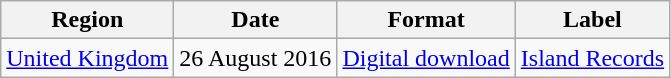<table class=wikitable>
<tr>
<th>Region</th>
<th>Date</th>
<th>Format</th>
<th>Label</th>
</tr>
<tr>
<td><a href='#'>United Kingdom</a></td>
<td>26 August 2016</td>
<td><a href='#'>Digital download</a></td>
<td><a href='#'>Island Records</a></td>
</tr>
</table>
